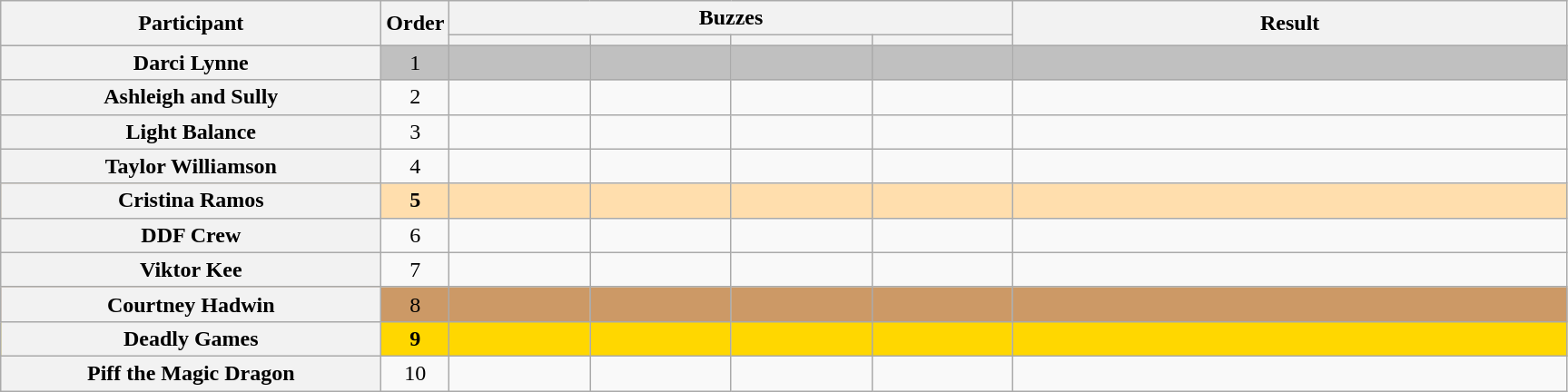<table class="wikitable plainrowheaders sortable" style="text-align:center;">
<tr>
<th scope="col" rowspan="2" class="unsortable" style="width:17em;">Participant</th>
<th scope="col" rowspan="2" style="width:1em;">Order</th>
<th scope="col" colspan="4" class="unsortable" style="width:24em;">Buzzes</th>
<th scope="col" rowspan="2" style="width:25em;">Result</th>
</tr>
<tr>
<th scope="col" class="unsortable" style="width:6em;"></th>
<th scope="col" class="unsortable" style="width:6em;"></th>
<th scope="col" class="unsortable" style="width:6em;"></th>
<th scope="col" class="unsortable" style="width:6em;"></th>
</tr>
<tr bgcolor=silver>
<th scope="row">Darci Lynne </th>
<td>1</td>
<td style="text-align:center;"></td>
<td style="text-align:center;"></td>
<td style="text-align:center;"></td>
<td style="text-align:center;"></td>
<td></td>
</tr>
<tr>
<th scope="row">Ashleigh and Sully</th>
<td>2</td>
<td style="text-align:center;"></td>
<td style="text-align:center;"></td>
<td style="text-align:center;"></td>
<td style="text-align:center;"></td>
<td></td>
</tr>
<tr>
<th scope="row">Light Balance</th>
<td>3</td>
<td style="text-align:center;"></td>
<td style="text-align:center;"></td>
<td style="text-align:center;"></td>
<td style="text-align:center;"></td>
<td></td>
</tr>
<tr>
<th scope="row">Taylor Williamson</th>
<td>4</td>
<td style="text-align:center;"></td>
<td style="text-align:center;"></td>
<td style="text-align:center;"></td>
<td style="text-align:center;"></td>
<td></td>
</tr>
<tr bgcolor=NavajoWhite>
<th scope="row"><strong>Cristina Ramos</strong></th>
<td><strong>5</strong></td>
<td style="text-align:center;"></td>
<td style="text-align:center;"></td>
<td style="text-align:center;"></td>
<td style="text-align:center;"></td>
<td><strong></strong></td>
</tr>
<tr>
<th scope="row">DDF Crew</th>
<td>6</td>
<td style="text-align:center;"></td>
<td style="text-align:center;"></td>
<td style="text-align:center;"></td>
<td style="text-align:center;"></td>
<td></td>
</tr>
<tr>
<th scope="row">Viktor Kee</th>
<td>7</td>
<td style="text-align:center;"></td>
<td style="text-align:center;"></td>
<td style="text-align:center;"></td>
<td style="text-align:center;"></td>
<td></td>
</tr>
<tr bgcolor=#c96>
<th scope="row">Courtney Hadwin</th>
<td>8</td>
<td style="text-align:center;"></td>
<td style="text-align:center;"></td>
<td style="text-align:center;"></td>
<td style="text-align:center;"></td>
<td></td>
</tr>
<tr bgcolor=gold>
<th scope="row"><strong>Deadly Games</strong></th>
<td><strong>9</strong></td>
<td style="text-align:center;"></td>
<td style="text-align:center;"></td>
<td style="text-align:center;"></td>
<td style="text-align:center;"></td>
<td><strong></strong></td>
</tr>
<tr>
<th scope="row">Piff the Magic Dragon</th>
<td>10</td>
<td style="text-align:center;"></td>
<td style="text-align:center;"></td>
<td style="text-align:center;"></td>
<td style="text-align:center;"></td>
<td></td>
</tr>
</table>
